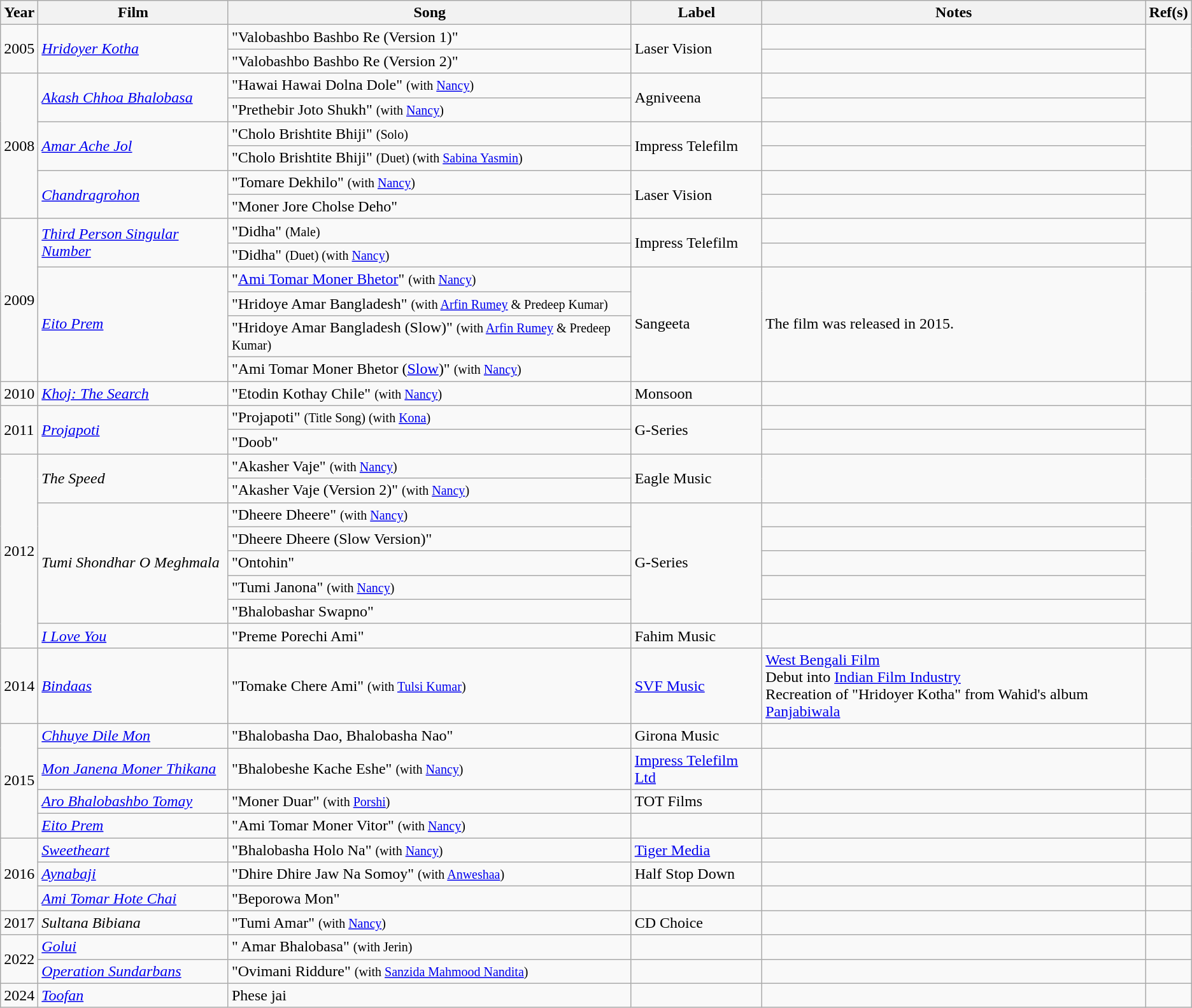<table class="wikitable">
<tr>
<th>Year</th>
<th>Film</th>
<th>Song</th>
<th>Label</th>
<th>Notes</th>
<th>Ref(s)</th>
</tr>
<tr>
<td rowspan="2">2005</td>
<td rowspan="2"><em><a href='#'>Hridoyer Kotha</a></em></td>
<td>"Valobashbo Bashbo Re (Version 1)"</td>
<td rowspan="2">Laser Vision</td>
<td></td>
<td rowspan="2"></td>
</tr>
<tr>
<td>"Valobashbo Bashbo Re (Version 2)"</td>
<td></td>
</tr>
<tr>
<td rowspan="6">2008</td>
<td rowspan="2"><em><a href='#'>Akash Chhoa Bhalobasa</a></em></td>
<td>"Hawai Hawai Dolna Dole" <small>(with <a href='#'>Nancy</a>)</small></td>
<td rowspan="2">Agniveena</td>
<td></td>
<td rowspan="2"></td>
</tr>
<tr>
<td>"Prethebir Joto Shukh" <small>(with <a href='#'>Nancy</a>)</small></td>
<td></td>
</tr>
<tr>
<td rowspan="2"><em><a href='#'>Amar Ache Jol</a></em></td>
<td>"Cholo Brishtite Bhiji" <small>(Solo)</small></td>
<td rowspan="2">Impress Telefilm</td>
<td></td>
<td rowspan="2"></td>
</tr>
<tr>
<td>"Cholo Brishtite Bhiji" <small>(Duet) (with <a href='#'>Sabina Yasmin</a>)</small></td>
<td></td>
</tr>
<tr>
<td rowspan="2"><em><a href='#'>Chandragrohon</a></em></td>
<td>"Tomare Dekhilo" <small>(with <a href='#'>Nancy</a>)</small></td>
<td rowspan="2">Laser Vision</td>
<td></td>
<td rowspan="2"></td>
</tr>
<tr>
<td>"Moner Jore Cholse Deho"</td>
<td></td>
</tr>
<tr>
<td rowspan="6">2009</td>
<td rowspan="2"><em><a href='#'>Third Person Singular Number</a></em></td>
<td>"Didha" <small>(Male)</small></td>
<td rowspan="2">Impress Telefilm</td>
<td></td>
<td rowspan="2"></td>
</tr>
<tr>
<td>"Didha" <small>(Duet) (with <a href='#'>Nancy</a>)</small></td>
<td></td>
</tr>
<tr>
<td rowspan="4"><em><a href='#'>Eito Prem</a></em></td>
<td>"<a href='#'>Ami Tomar Moner Bhetor</a>" <small>(with <a href='#'>Nancy</a>)</small></td>
<td rowspan="4">Sangeeta</td>
<td rowspan="4">The film was released in 2015.</td>
<td rowspan="4"></td>
</tr>
<tr>
<td>"Hridoye Amar Bangladesh" <small>(with <a href='#'>Arfin Rumey</a> & Predeep Kumar)</small></td>
</tr>
<tr>
<td>"Hridoye Amar Bangladesh (Slow)" <small>(with <a href='#'>Arfin Rumey</a> & Predeep Kumar)</small></td>
</tr>
<tr>
<td>"Ami Tomar Moner Bhetor (<a href='#'>Slow</a>)" <small>(with <a href='#'>Nancy</a>)</small></td>
</tr>
<tr>
<td>2010</td>
<td><em><a href='#'>Khoj: The Search</a></em></td>
<td>"Etodin Kothay Chile" <small>(with <a href='#'>Nancy</a>)</small></td>
<td>Monsoon</td>
<td></td>
<td></td>
</tr>
<tr>
<td rowspan="2">2011</td>
<td rowspan="2"><em><a href='#'>Projapoti</a></em></td>
<td>"Projapoti" <small>(Title Song) (with <a href='#'>Kona</a>)</small></td>
<td rowspan="2">G-Series</td>
<td></td>
<td rowspan="2"></td>
</tr>
<tr>
<td>"Doob"</td>
<td></td>
</tr>
<tr>
<td rowspan="8">2012</td>
<td rowspan="2"><em>The Speed</em></td>
<td>"Akasher Vaje" <small>(with <a href='#'>Nancy</a>)</small></td>
<td rowspan="2">Eagle Music</td>
<td rowspan="2"></td>
<td rowspan="2"></td>
</tr>
<tr>
<td>"Akasher Vaje (Version 2)" <small>(with <a href='#'>Nancy</a>)</small></td>
</tr>
<tr>
<td rowspan="5"><em>Tumi Shondhar O Meghmala</em></td>
<td>"Dheere Dheere" <small>(with <a href='#'>Nancy</a>)</small></td>
<td rowspan="5">G-Series</td>
<td></td>
<td rowspan="5"></td>
</tr>
<tr>
<td>"Dheere Dheere (Slow Version)"</td>
<td></td>
</tr>
<tr>
<td>"Ontohin"</td>
<td></td>
</tr>
<tr>
<td>"Tumi Janona" <small>(with <a href='#'>Nancy</a>)</small></td>
<td></td>
</tr>
<tr>
<td>"Bhalobashar Swapno"</td>
<td></td>
</tr>
<tr>
<td><em><a href='#'>I Love You</a></em></td>
<td>"Preme Porechi Ami"</td>
<td>Fahim Music</td>
<td></td>
<td></td>
</tr>
<tr>
<td>2014</td>
<td><em><a href='#'>Bindaas</a></em></td>
<td>"Tomake Chere Ami" <small>(with <a href='#'>Tulsi Kumar</a>)</small></td>
<td><a href='#'>SVF Music</a></td>
<td><a href='#'>West Bengali Film</a><br>Debut into <a href='#'>Indian Film Industry</a><br>Recreation of "Hridoyer Kotha" from Wahid's album <a href='#'>Panjabiwala</a></td>
<td></td>
</tr>
<tr>
<td rowspan="4">2015</td>
<td><em><a href='#'>Chhuye Dile Mon</a></em></td>
<td>"Bhalobasha Dao, Bhalobasha Nao"</td>
<td>Girona Music</td>
<td></td>
<td></td>
</tr>
<tr>
<td><em><a href='#'>Mon Janena Moner Thikana</a></em></td>
<td>"Bhalobeshe Kache Eshe" <small>(with <a href='#'>Nancy</a>)</small></td>
<td><a href='#'>Impress Telefilm Ltd</a></td>
<td></td>
<td></td>
</tr>
<tr>
<td><em><a href='#'>Aro Bhalobashbo Tomay</a></em></td>
<td>"Moner Duar" <small>(with <a href='#'>Porshi</a>)</small></td>
<td>TOT Films</td>
<td></td>
<td></td>
</tr>
<tr>
<td><em><a href='#'>Eito Prem</a></em></td>
<td>"Ami Tomar Moner Vitor" <small>(with <a href='#'>Nancy</a>)</small></td>
<td></td>
<td></td>
<td></td>
</tr>
<tr>
<td rowspan="3">2016</td>
<td><em><a href='#'>Sweetheart</a></em></td>
<td>"Bhalobasha Holo Na" <small>(with <a href='#'>Nancy</a>)</small></td>
<td><a href='#'>Tiger Media</a></td>
<td></td>
<td></td>
</tr>
<tr>
<td><em><a href='#'>Aynabaji</a></em></td>
<td>"Dhire Dhire Jaw Na Somoy" <small>(with <a href='#'>Anweshaa</a>)</small></td>
<td>Half Stop Down</td>
<td></td>
<td></td>
</tr>
<tr>
<td><em><a href='#'>Ami Tomar Hote Chai</a></em></td>
<td>"Beporowa Mon"</td>
<td></td>
<td></td>
<td></td>
</tr>
<tr>
<td rowspan="1">2017</td>
<td><em>Sultana Bibiana</em></td>
<td>"Tumi Amar" <small>(with <a href='#'>Nancy</a>)</small></td>
<td>CD Choice</td>
<td></td>
</tr>
<tr>
<td rowspan="2">2022</td>
<td><em><a href='#'>Golui</a></em></td>
<td>" Amar Bhalobasa" <small>(with Jerin)</small></td>
<td></td>
<td></td>
<td></td>
</tr>
<tr>
<td><em><a href='#'>Operation Sundarbans</a></em></td>
<td>"Ovimani Riddure" <small>(with <a href='#'>Sanzida Mahmood Nandita</a>)</small></td>
<td></td>
<td></td>
<td></td>
</tr>
<tr>
<td>2024</td>
<td><a href='#'><em>Toofan</em></a></td>
<td>Phese jai</td>
<td></td>
<td></td>
<td></td>
</tr>
</table>
